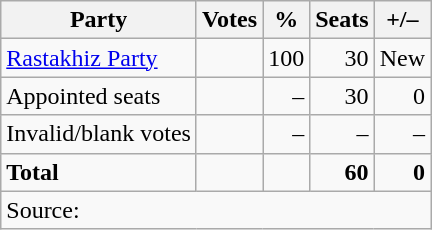<table class=wikitable style=text-align:right>
<tr>
<th>Party</th>
<th>Votes</th>
<th>%</th>
<th>Seats</th>
<th>+/–</th>
</tr>
<tr>
<td align=left><a href='#'>Rastakhiz Party</a></td>
<td></td>
<td>100</td>
<td>30</td>
<td>New</td>
</tr>
<tr>
<td align=left>Appointed seats</td>
<td></td>
<td>–</td>
<td>30</td>
<td>0</td>
</tr>
<tr>
<td align=left colspan=1>Invalid/blank votes</td>
<td></td>
<td>–</td>
<td>–</td>
<td>–</td>
</tr>
<tr>
<td align=left colspan=1><strong>Total</strong></td>
<td></td>
<td></td>
<td><strong>60</strong></td>
<td><strong>0</strong></td>
</tr>
<tr>
<td colspan=5 align=left>Source: </td>
</tr>
</table>
